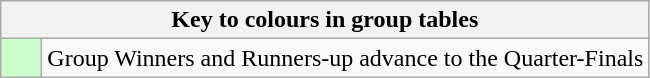<table class="wikitable" style=>
<tr>
<th colspan=2>Key to colours in group tables</th>
</tr>
<tr>
<td bgcolor=#ccffcc style="width: 20px;"></td>
<td align=left>Group Winners and Runners-up advance to the Quarter-Finals</td>
</tr>
</table>
